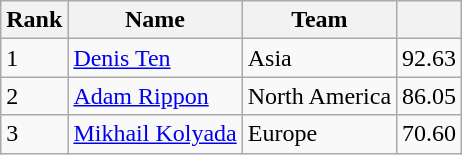<table class="wikitable">
<tr>
<th>Rank</th>
<th>Name</th>
<th>Team</th>
<th></th>
</tr>
<tr>
<td>1</td>
<td><a href='#'>Denis Ten</a></td>
<td>Asia</td>
<td>92.63</td>
</tr>
<tr>
<td>2</td>
<td><a href='#'>Adam Rippon</a></td>
<td>North America</td>
<td>86.05</td>
</tr>
<tr>
<td>3</td>
<td><a href='#'>Mikhail Kolyada</a></td>
<td>Europe</td>
<td>70.60</td>
</tr>
</table>
